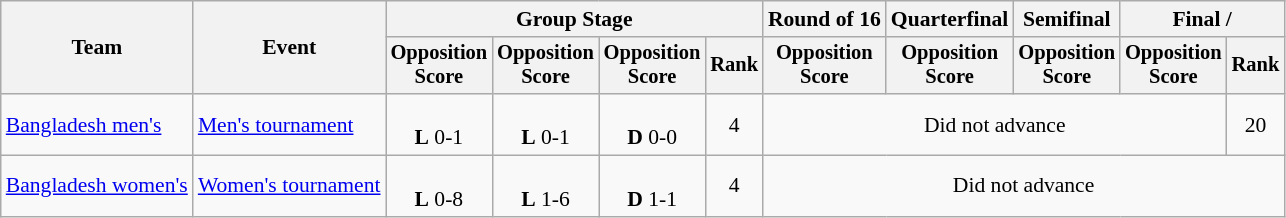<table class=wikitable style=font-size:90%;text-align:center>
<tr>
<th rowspan=2>Team</th>
<th rowspan=2>Event</th>
<th colspan="4">Group Stage</th>
<th>Round of 16</th>
<th>Quarterfinal</th>
<th>Semifinal</th>
<th colspan=2>Final / </th>
</tr>
<tr style=font-size:95%>
<th>Opposition<br>Score</th>
<th>Opposition<br>Score</th>
<th>Opposition<br>Score</th>
<th>Rank</th>
<th>Opposition<br>Score</th>
<th>Opposition<br>Score</th>
<th>Opposition<br>Score</th>
<th>Opposition<br>Score</th>
<th>Rank</th>
</tr>
<tr>
<td align=left><a href='#'>Bangladesh men's</a></td>
<td align=left><a href='#'>Men's tournament</a></td>
<td><br><strong>L</strong> 0-1</td>
<td><br><strong>L</strong> 0-1</td>
<td><br><strong>D</strong> 0-0</td>
<td>4</td>
<td colspan="4">Did not advance</td>
<td>20</td>
</tr>
<tr>
<td align=left><a href='#'>Bangladesh women's</a></td>
<td align=left><a href='#'>Women's tournament</a></td>
<td><br><strong>L</strong> 0-8</td>
<td><br><strong>L</strong> 1-6</td>
<td><br><strong>D</strong> 1-1</td>
<td>4</td>
<td colspan="5">Did not advance</td>
</tr>
</table>
